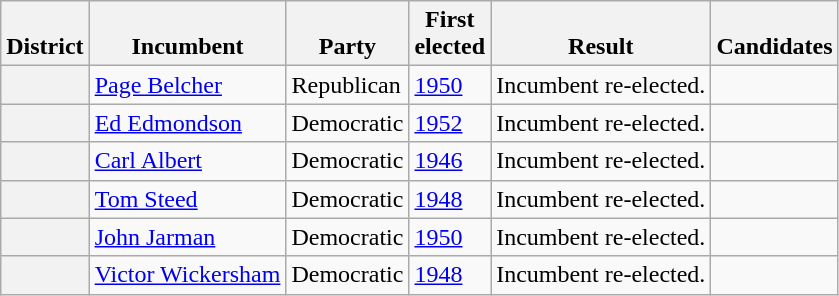<table class=wikitable>
<tr valign=bottom>
<th>District</th>
<th>Incumbent</th>
<th>Party</th>
<th>First<br>elected</th>
<th>Result</th>
<th>Candidates</th>
</tr>
<tr>
<th></th>
<td><a href='#'>Page Belcher</a></td>
<td>Republican</td>
<td><a href='#'>1950</a></td>
<td>Incumbent re-elected.</td>
<td nowrap></td>
</tr>
<tr>
<th></th>
<td><a href='#'>Ed Edmondson</a></td>
<td>Democratic</td>
<td><a href='#'>1952</a></td>
<td>Incumbent re-elected.</td>
<td nowrap></td>
</tr>
<tr>
<th></th>
<td><a href='#'>Carl Albert</a></td>
<td>Democratic</td>
<td><a href='#'>1946</a></td>
<td>Incumbent re-elected.</td>
<td nowrap></td>
</tr>
<tr>
<th></th>
<td><a href='#'>Tom Steed</a></td>
<td>Democratic</td>
<td><a href='#'>1948</a></td>
<td>Incumbent re-elected.</td>
<td nowrap></td>
</tr>
<tr>
<th></th>
<td><a href='#'>John Jarman</a></td>
<td>Democratic</td>
<td><a href='#'>1950</a></td>
<td>Incumbent re-elected.</td>
<td nowrap></td>
</tr>
<tr>
<th></th>
<td><a href='#'>Victor Wickersham</a></td>
<td>Democratic</td>
<td><a href='#'>1948</a></td>
<td>Incumbent re-elected.</td>
<td nowrap></td>
</tr>
</table>
